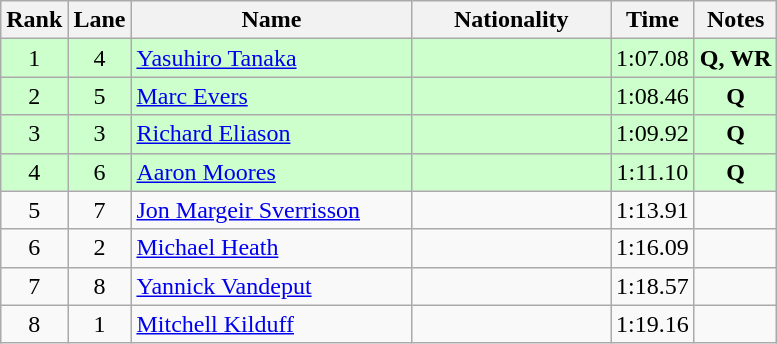<table class="wikitable sortable" style="text-align:center">
<tr>
<th>Rank</th>
<th>Lane</th>
<th style="width:180px">Name</th>
<th style="width:125px">Nationality</th>
<th>Time</th>
<th>Notes</th>
</tr>
<tr style="background:#cfc;">
<td>1</td>
<td>4</td>
<td style="text-align:left;"><a href='#'>Yasuhiro Tanaka</a></td>
<td style="text-align:left;"></td>
<td>1:07.08</td>
<td><strong>Q, WR</strong></td>
</tr>
<tr style="background:#cfc;">
<td>2</td>
<td>5</td>
<td style="text-align:left;"><a href='#'>Marc Evers</a></td>
<td style="text-align:left;"></td>
<td>1:08.46</td>
<td><strong>Q</strong></td>
</tr>
<tr style="background:#cfc;">
<td>3</td>
<td>3</td>
<td style="text-align:left;"><a href='#'>Richard Eliason</a></td>
<td style="text-align:left;"></td>
<td>1:09.92</td>
<td><strong>Q</strong></td>
</tr>
<tr style="background:#cfc;">
<td>4</td>
<td>6</td>
<td style="text-align:left;"><a href='#'>Aaron Moores</a></td>
<td style="text-align:left;"></td>
<td>1:11.10</td>
<td><strong>Q</strong></td>
</tr>
<tr>
<td>5</td>
<td>7</td>
<td style="text-align:left;"><a href='#'>Jon Margeir Sverrisson</a></td>
<td style="text-align:left;"></td>
<td>1:13.91</td>
<td></td>
</tr>
<tr>
<td>6</td>
<td>2</td>
<td style="text-align:left;"><a href='#'>Michael Heath</a></td>
<td style="text-align:left;"></td>
<td>1:16.09</td>
<td></td>
</tr>
<tr>
<td>7</td>
<td>8</td>
<td style="text-align:left;"><a href='#'>Yannick Vandeput</a></td>
<td style="text-align:left;"></td>
<td>1:18.57</td>
<td></td>
</tr>
<tr>
<td>8</td>
<td>1</td>
<td style="text-align:left;"><a href='#'>Mitchell Kilduff</a></td>
<td style="text-align:left;"></td>
<td>1:19.16</td>
<td></td>
</tr>
</table>
